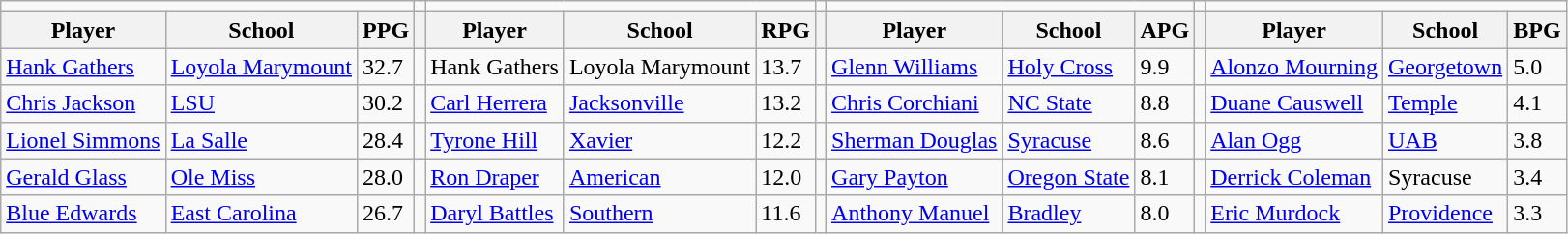<table class="wikitable" style="text-align: left;">
<tr>
<td colspan=3></td>
<td></td>
<td colspan=3></td>
<td></td>
<td colspan=3></td>
<td></td>
<td colspan=3></td>
</tr>
<tr>
<th>Player</th>
<th>School</th>
<th>PPG</th>
<th></th>
<th>Player</th>
<th>School</th>
<th>RPG</th>
<th></th>
<th>Player</th>
<th>School</th>
<th>APG</th>
<th></th>
<th>Player</th>
<th>School</th>
<th>BPG</th>
</tr>
<tr>
<td align="left"><a href='#'>Hank Gathers</a></td>
<td><a href='#'>Loyola Marymount</a></td>
<td>32.7</td>
<td></td>
<td>Hank Gathers</td>
<td>Loyola Marymount</td>
<td>13.7</td>
<td></td>
<td><a href='#'>Glenn Williams</a></td>
<td><a href='#'>Holy Cross</a></td>
<td>9.9</td>
<td></td>
<td><a href='#'>Alonzo Mourning</a></td>
<td><a href='#'>Georgetown</a></td>
<td>5.0</td>
</tr>
<tr>
<td align="left"><a href='#'>Chris Jackson</a></td>
<td><a href='#'>LSU</a></td>
<td>30.2</td>
<td></td>
<td><a href='#'>Carl Herrera</a></td>
<td><a href='#'>Jacksonville</a></td>
<td>13.2</td>
<td></td>
<td><a href='#'>Chris Corchiani</a></td>
<td><a href='#'>NC State</a></td>
<td>8.8</td>
<td></td>
<td><a href='#'>Duane Causwell</a></td>
<td><a href='#'>Temple</a></td>
<td>4.1</td>
</tr>
<tr>
<td align="left"><a href='#'>Lionel Simmons</a></td>
<td><a href='#'>La Salle</a></td>
<td>28.4</td>
<td></td>
<td><a href='#'>Tyrone Hill</a></td>
<td><a href='#'>Xavier</a></td>
<td>12.2</td>
<td></td>
<td><a href='#'>Sherman Douglas</a></td>
<td><a href='#'>Syracuse</a></td>
<td>8.6</td>
<td></td>
<td><a href='#'>Alan Ogg</a></td>
<td><a href='#'>UAB</a></td>
<td>3.8</td>
</tr>
<tr>
<td align="left"><a href='#'>Gerald Glass</a></td>
<td><a href='#'>Ole Miss</a></td>
<td>28.0</td>
<td></td>
<td><a href='#'>Ron Draper</a></td>
<td><a href='#'>American</a></td>
<td>12.0</td>
<td></td>
<td><a href='#'>Gary Payton</a></td>
<td><a href='#'>Oregon State</a></td>
<td>8.1</td>
<td></td>
<td><a href='#'>Derrick Coleman</a></td>
<td>Syracuse</td>
<td>3.4</td>
</tr>
<tr>
<td align="left"><a href='#'>Blue Edwards</a></td>
<td><a href='#'>East Carolina</a></td>
<td>26.7</td>
<td></td>
<td><a href='#'>Daryl Battles</a></td>
<td><a href='#'>Southern</a></td>
<td>11.6</td>
<td></td>
<td><a href='#'>Anthony Manuel</a></td>
<td><a href='#'>Bradley</a></td>
<td>8.0</td>
<td></td>
<td><a href='#'>Eric Murdock</a></td>
<td><a href='#'>Providence</a></td>
<td>3.3</td>
</tr>
</table>
